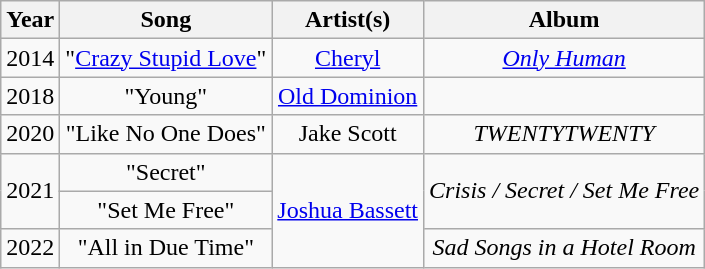<table class="wikitable plainrowheaders" style="text-align:center;">
<tr>
<th scope="col">Year</th>
<th scope="col">Song</th>
<th scope="col">Artist(s)</th>
<th scope="col">Album</th>
</tr>
<tr>
<td>2014</td>
<td>"<a href='#'>Crazy Stupid Love</a>"</td>
<td><a href='#'>Cheryl</a></td>
<td><em><a href='#'>Only Human</a></em></td>
</tr>
<tr>
<td>2018</td>
<td>"Young"</td>
<td><a href='#'>Old Dominion</a></td>
<td></td>
</tr>
<tr>
<td>2020</td>
<td>"Like No One Does"</td>
<td>Jake Scott</td>
<td><em>TWENTYTWENTY</em></td>
</tr>
<tr>
<td rowspan="2">2021</td>
<td>"Secret"</td>
<td rowspan="3"><a href='#'>Joshua Bassett</a></td>
<td rowspan="2"><em>Crisis / Secret / Set Me Free	</em></td>
</tr>
<tr>
<td>"Set Me Free"</td>
</tr>
<tr>
<td>2022</td>
<td>"All in Due Time"</td>
<td><em>Sad Songs in a Hotel Room	</em></td>
</tr>
</table>
